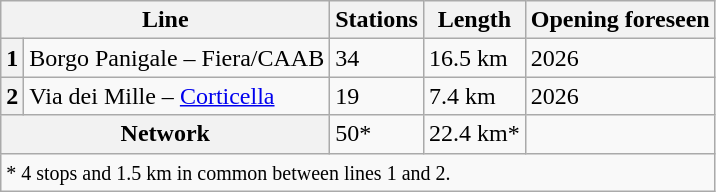<table class="wikitable">
<tr>
<th colspan=2>Line</th>
<th>Stations</th>
<th>Length</th>
<th>Opening foreseen</th>
</tr>
<tr>
<th>1</th>
<td>Borgo Panigale – Fiera/CAAB</td>
<td>34</td>
<td>16.5 km</td>
<td>2026</td>
</tr>
<tr>
<th>2</th>
<td>Via dei Mille – <a href='#'>Corticella</a></td>
<td>19</td>
<td>7.4 km</td>
<td>2026</td>
</tr>
<tr>
<th colspan=2>Network</th>
<td>50*</td>
<td>22.4 km*</td>
</tr>
<tr>
<td colspan=5><small>* 4 stops and 1.5 km in common between lines 1 and 2.</small></td>
</tr>
</table>
